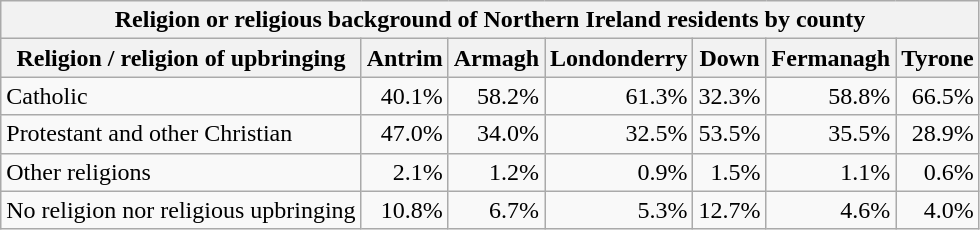<table class="wikitable sortable" style="text-align:right">
<tr>
<th colspan="7">Religion or religious background of Northern Ireland residents by county</th>
</tr>
<tr>
<th rowspan="2">Religion / religion of upbringing</th>
<th rowspan="2">Antrim</th>
<th rowspan="2">Armagh</th>
<th rowspan="2">Londonderry</th>
<th rowspan="2">Down</th>
<th rowspan="2">Fermanagh</th>
<th rowspan="2">Tyrone</th>
</tr>
<tr style="font-size:85%">
</tr>
<tr>
<td style="text-align:left">Catholic</td>
<td>40.1%</td>
<td>58.2%</td>
<td>61.3%</td>
<td>32.3%</td>
<td>58.8%</td>
<td>66.5%</td>
</tr>
<tr>
<td style="text-align:left">Protestant and other Christian</td>
<td>47.0%</td>
<td>34.0%</td>
<td>32.5%</td>
<td>53.5%</td>
<td>35.5%</td>
<td>28.9%</td>
</tr>
<tr>
<td style="text-align:left">Other religions</td>
<td>2.1%</td>
<td>1.2%</td>
<td>0.9%</td>
<td>1.5%</td>
<td>1.1%</td>
<td>0.6%</td>
</tr>
<tr>
<td style="text-align:left">No religion nor religious upbringing</td>
<td>10.8%</td>
<td>6.7%</td>
<td>5.3%</td>
<td>12.7%</td>
<td>4.6%</td>
<td>4.0%</td>
</tr>
</table>
